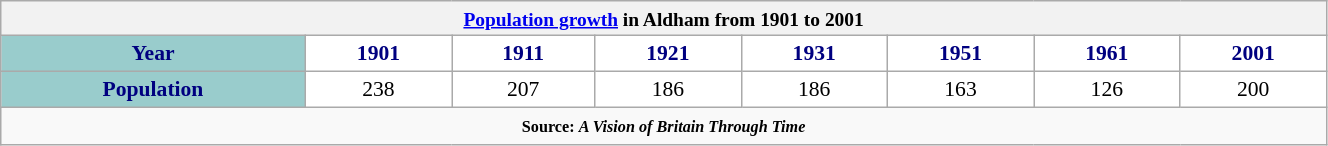<table class="wikitable" style="font-size:90%;width:70%;border:0px;text-align:center;line-height:120%;">
<tr>
<th colspan="11" style="text-align:center;font-size:90%;"><a href='#'>Population growth</a> in Aldham from 1901 to 2001</th>
</tr>
<tr>
<th style="background: #99CCCC; color: #000080" height="17">Year</th>
<th style="background: #FFFFFF; color:#000080;">1901</th>
<th style="background: #FFFFFF; color:#000080;">1911</th>
<th style="background: #FFFFFF; color:#000080;">1921</th>
<th style="background: #FFFFFF; color:#000080;">1931</th>
<th style="background: #FFFFFF; color:#000080;">1951</th>
<th style="background: #FFFFFF; color:#000080;">1961</th>
<th style="background: #FFFFFF; color:#000080;">2001</th>
</tr>
<tr Align="center">
<th style="background: #99CCCC; color: #000080" height="17">Population</th>
<td style="background: #FFFFFF; color: black;">238</td>
<td style="background: #FFFFFF; color: black;">207</td>
<td style="background: #FFFFFF; color: black;">186</td>
<td style="background: #FFFFFF; color: black;">186</td>
<td style="background: #FFFFFF; color: black;">163</td>
<td style="background: #FFFFFF; color: black;">126</td>
<td style="background: #FFFFFF; color: black;">200</td>
</tr>
<tr>
<td colspan="11" style="text-align:center;font-size:90%;"><small><strong>Source: <em>A Vision of Britain Through Time<strong><em></small></td>
</tr>
</table>
